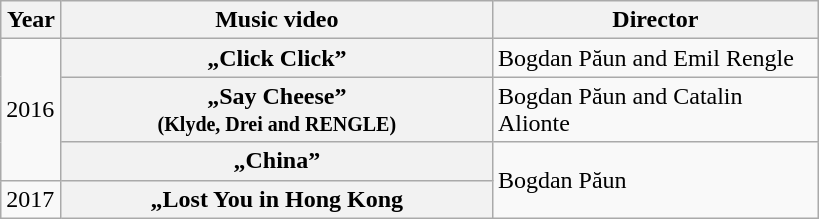<table class="wikitable plainrowheaders">
<tr>
<th style="width:33px;">Year</th>
<th style="width:280px;">Music video</th>
<th style="width:210px;">Director</th>
</tr>
<tr>
<td rowspan="3">2016</td>
<th scope="row">„Click Click”</th>
<td rowspan="1">Bogdan Păun and Emil Rengle</td>
</tr>
<tr>
<th scope="row">„Say Cheese”<br><small>(Klyde, Drei and RENGLE)</small></th>
<td rowspan="1">Bogdan Păun and Catalin Alionte</td>
</tr>
<tr>
<th scope="row">„China”</th>
<td rowspan="2">Bogdan Păun</td>
</tr>
<tr>
<td rowspan="2">2017</td>
<th scope="row">„Lost You in Hong Kong</th>
</tr>
</table>
